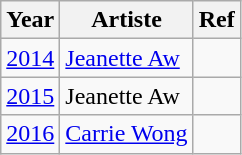<table class="wikitable sortable">
<tr>
<th>Year</th>
<th>Artiste</th>
<th>Ref</th>
</tr>
<tr>
<td style="text-align:center;"><a href='#'>2014</a></td>
<td><a href='#'>Jeanette Aw</a></td>
<td></td>
</tr>
<tr>
<td style="text-align:center;"><a href='#'>2015</a></td>
<td>Jeanette Aw</td>
<td></td>
</tr>
<tr>
<td style="text-align:center;"><a href='#'>2016</a></td>
<td><a href='#'>Carrie Wong</a></td>
<td></td>
</tr>
</table>
